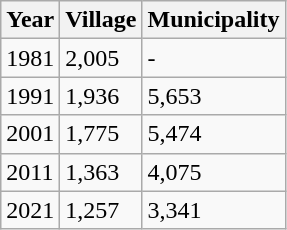<table class="wikitable">
<tr>
<th>Year</th>
<th>Village</th>
<th>Municipality</th>
</tr>
<tr>
<td>1981</td>
<td>2,005</td>
<td>-</td>
</tr>
<tr>
<td>1991</td>
<td>1,936</td>
<td>5,653</td>
</tr>
<tr>
<td>2001</td>
<td>1,775</td>
<td>5,474</td>
</tr>
<tr>
<td>2011</td>
<td>1,363</td>
<td>4,075</td>
</tr>
<tr>
<td>2021</td>
<td>1,257</td>
<td>3,341</td>
</tr>
</table>
